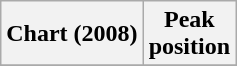<table class="wikitable plainrowheaders">
<tr>
<th scope="col">Chart (2008)</th>
<th scope="col">Peak<br>position</th>
</tr>
<tr>
</tr>
</table>
